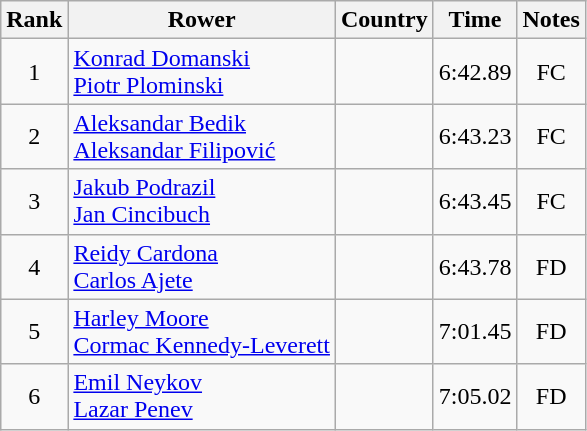<table class="wikitable" style="text-align:center">
<tr>
<th>Rank</th>
<th>Rower</th>
<th>Country</th>
<th>Time</th>
<th>Notes</th>
</tr>
<tr>
<td>1</td>
<td align="left"><a href='#'>Konrad Domanski</a><br><a href='#'>Piotr Plominski</a></td>
<td align="left"></td>
<td>6:42.89</td>
<td>FC</td>
</tr>
<tr>
<td>2</td>
<td align="left"><a href='#'>Aleksandar Bedik</a><br><a href='#'>Aleksandar Filipović</a></td>
<td align="left"></td>
<td>6:43.23</td>
<td>FC</td>
</tr>
<tr>
<td>3</td>
<td align="left"><a href='#'>Jakub Podrazil</a><br><a href='#'>Jan Cincibuch</a></td>
<td align="left"></td>
<td>6:43.45</td>
<td>FC</td>
</tr>
<tr>
<td>4</td>
<td align="left"><a href='#'>Reidy Cardona</a><br><a href='#'>Carlos Ajete</a></td>
<td align="left"></td>
<td>6:43.78</td>
<td>FD</td>
</tr>
<tr>
<td>5</td>
<td align="left"><a href='#'>Harley Moore</a><br><a href='#'>Cormac Kennedy-Leverett</a></td>
<td align="left"></td>
<td>7:01.45</td>
<td>FD</td>
</tr>
<tr>
<td>6</td>
<td align="left"><a href='#'>Emil Neykov</a><br><a href='#'>Lazar Penev</a></td>
<td align="left"></td>
<td>7:05.02</td>
<td>FD</td>
</tr>
</table>
